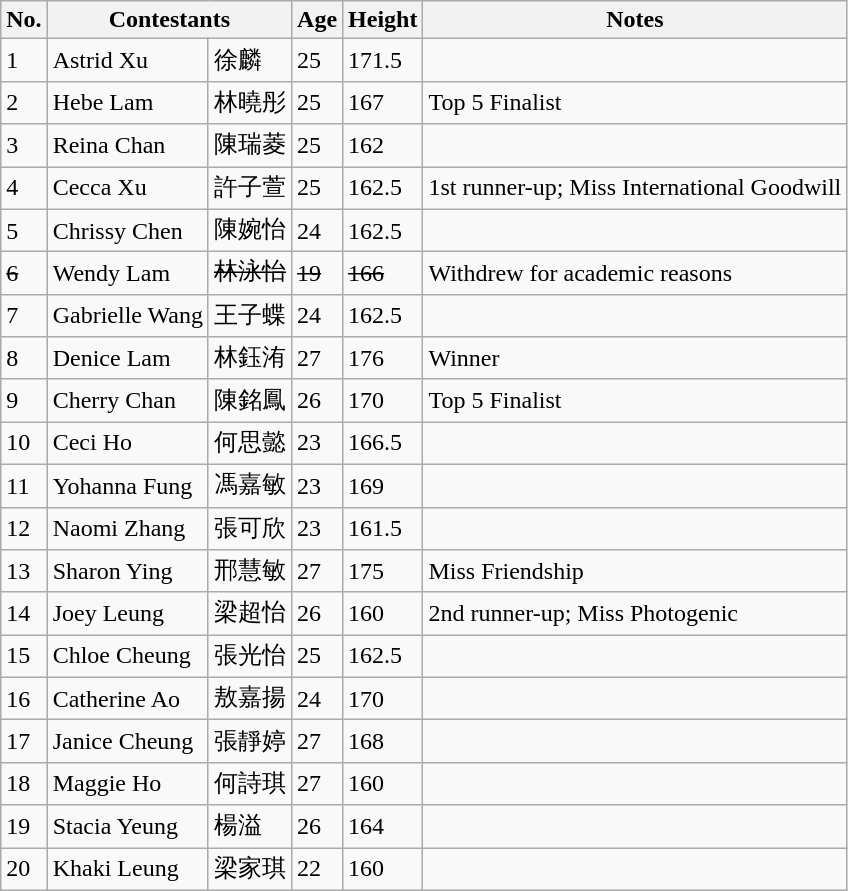<table class="sortable wikitable">
<tr>
<th>No.</th>
<th colspan="2">Contestants</th>
<th>Age</th>
<th>Height</th>
<th>Notes</th>
</tr>
<tr>
<td>1</td>
<td>Astrid Xu</td>
<td>徐麟</td>
<td>25</td>
<td>171.5</td>
<td></td>
</tr>
<tr>
<td>2</td>
<td>Hebe Lam</td>
<td>林曉彤</td>
<td>25</td>
<td>167</td>
<td>Top 5 Finalist</td>
</tr>
<tr>
<td>3</td>
<td>Reina Chan</td>
<td>陳瑞菱</td>
<td>25</td>
<td>162</td>
<td></td>
</tr>
<tr>
<td>4</td>
<td>Cecca Xu</td>
<td>許子萱</td>
<td>25</td>
<td>162.5</td>
<td>1st runner-up; Miss International Goodwill</td>
</tr>
<tr>
<td>5</td>
<td>Chrissy Chen</td>
<td>陳婉怡</td>
<td>24</td>
<td>162.5</td>
<td></td>
</tr>
<tr>
<td><s>6</s></td>
<td>Wendy Lam</td>
<td><s>林泳怡</s></td>
<td><s>19</s></td>
<td><s>166</s></td>
<td>Withdrew for academic reasons</td>
</tr>
<tr>
<td>7</td>
<td>Gabrielle Wang</td>
<td>王子蝶</td>
<td>24</td>
<td>162.5</td>
<td></td>
</tr>
<tr>
<td>8</td>
<td>Denice Lam</td>
<td>林鈺洧</td>
<td>27</td>
<td>176</td>
<td>Winner</td>
</tr>
<tr>
<td>9</td>
<td>Cherry Chan</td>
<td>陳銘鳳</td>
<td>26</td>
<td>170</td>
<td>Top 5 Finalist</td>
</tr>
<tr>
<td>10</td>
<td>Ceci Ho</td>
<td>何思懿</td>
<td>23</td>
<td>166.5</td>
<td></td>
</tr>
<tr>
<td>11</td>
<td>Yohanna Fung</td>
<td>馮嘉敏</td>
<td>23</td>
<td>169</td>
<td></td>
</tr>
<tr>
<td>12</td>
<td>Naomi Zhang</td>
<td>張可欣</td>
<td>23</td>
<td>161.5</td>
<td></td>
</tr>
<tr>
<td>13</td>
<td>Sharon Ying</td>
<td>邢慧敏</td>
<td>27</td>
<td>175</td>
<td>Miss Friendship</td>
</tr>
<tr>
<td>14</td>
<td>Joey Leung</td>
<td>梁超怡</td>
<td>26</td>
<td>160</td>
<td>2nd runner-up; Miss Photogenic</td>
</tr>
<tr>
<td>15</td>
<td>Chloe Cheung</td>
<td>張光怡</td>
<td>25</td>
<td>162.5</td>
<td></td>
</tr>
<tr>
<td>16</td>
<td>Catherine Ao</td>
<td>敖嘉揚</td>
<td>24</td>
<td>170</td>
<td></td>
</tr>
<tr>
<td>17</td>
<td>Janice Cheung</td>
<td>張靜婷</td>
<td>27</td>
<td>168</td>
<td></td>
</tr>
<tr>
<td>18</td>
<td>Maggie Ho</td>
<td>何詩琪</td>
<td>27</td>
<td>160</td>
<td></td>
</tr>
<tr>
<td>19</td>
<td>Stacia Yeung</td>
<td>楊溢</td>
<td>26</td>
<td>164</td>
<td></td>
</tr>
<tr>
<td>20</td>
<td>Khaki Leung</td>
<td>梁家琪</td>
<td>22</td>
<td>160</td>
<td></td>
</tr>
</table>
